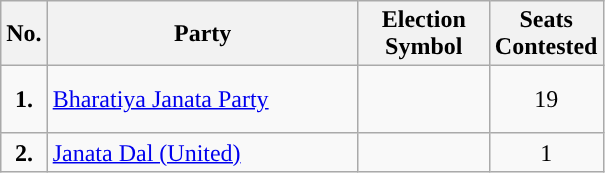<table class="wikitable">
<tr>
<th scope="col" style="width:4px;">No.</th>
<th scope="col" style="width:200px;">Party</th>
<th scope="col" style="width:80px;">Election Symbol</th>
<th scope="col" style="width:60px;">Seats Contested</th>
</tr>
<tr style="height: 45px;">
<td style="text-align:center; background:"><strong>1.</strong></td>
<td><a href='#'>Bharatiya Janata Party</a></td>
<td style="text-align:center;"></td>
<td style="text-align:center;">19</td>
</tr>
<tr>
<td style="text-align:center; background:"><strong>2.</strong></td>
<td><a href='#'>Janata Dal (United)</a></td>
<td></td>
<td style="text-align:center;">1</td>
</tr>
</table>
